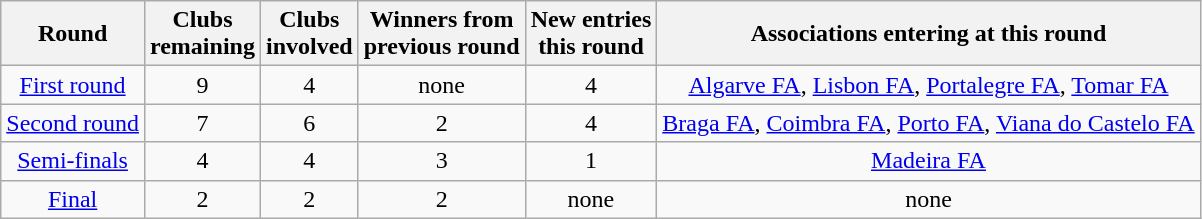<table class="wikitable" style="text-align:center">
<tr>
<th>Round</th>
<th>Clubs<br>remaining</th>
<th>Clubs<br>involved</th>
<th>Winners from<br>previous round</th>
<th>New entries<br>this round</th>
<th>Associations entering at this round</th>
</tr>
<tr>
<td><a href='#'>First round</a></td>
<td>9</td>
<td>4</td>
<td>none</td>
<td>4</td>
<td><a href='#'>Algarve FA</a>, <a href='#'>Lisbon FA</a>, <a href='#'>Portalegre FA</a>, <a href='#'>Tomar FA</a></td>
</tr>
<tr>
<td><a href='#'>Second round</a></td>
<td>7</td>
<td>6</td>
<td>2</td>
<td>4</td>
<td><a href='#'>Braga FA</a>, <a href='#'>Coimbra FA</a>, <a href='#'>Porto FA</a>, <a href='#'>Viana do Castelo FA</a></td>
</tr>
<tr>
<td><a href='#'>Semi-finals</a></td>
<td>4</td>
<td>4</td>
<td>3</td>
<td>1</td>
<td><a href='#'>Madeira FA</a></td>
</tr>
<tr>
<td><a href='#'>Final</a></td>
<td>2</td>
<td>2</td>
<td>2</td>
<td>none</td>
<td>none</td>
</tr>
</table>
